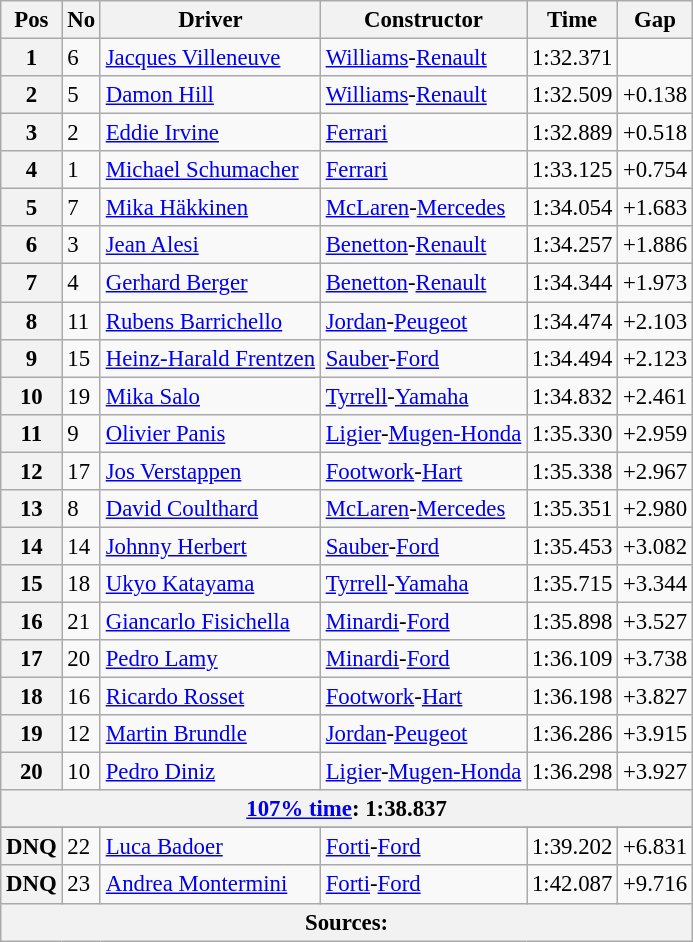<table class="wikitable sortable" style="font-size: 95%;">
<tr>
<th>Pos</th>
<th>No</th>
<th>Driver</th>
<th>Constructor</th>
<th>Time</th>
<th>Gap</th>
</tr>
<tr>
<th>1</th>
<td>6</td>
<td> <a href='#'>Jacques Villeneuve</a></td>
<td><a href='#'>Williams</a>-<a href='#'>Renault</a></td>
<td>1:32.371</td>
<td></td>
</tr>
<tr>
<th>2</th>
<td>5</td>
<td> <a href='#'>Damon Hill</a></td>
<td><a href='#'>Williams</a>-<a href='#'>Renault</a></td>
<td>1:32.509</td>
<td>+0.138</td>
</tr>
<tr>
<th>3</th>
<td>2</td>
<td> <a href='#'>Eddie Irvine</a></td>
<td><a href='#'>Ferrari</a></td>
<td>1:32.889</td>
<td>+0.518</td>
</tr>
<tr>
<th>4</th>
<td>1</td>
<td> <a href='#'>Michael Schumacher</a></td>
<td><a href='#'>Ferrari</a></td>
<td>1:33.125</td>
<td>+0.754</td>
</tr>
<tr>
<th>5</th>
<td>7</td>
<td> <a href='#'>Mika Häkkinen</a></td>
<td><a href='#'>McLaren</a>-<a href='#'>Mercedes</a></td>
<td>1:34.054</td>
<td>+1.683</td>
</tr>
<tr>
<th>6</th>
<td>3</td>
<td> <a href='#'>Jean Alesi</a></td>
<td><a href='#'>Benetton</a>-<a href='#'>Renault</a></td>
<td>1:34.257</td>
<td>+1.886</td>
</tr>
<tr>
<th>7</th>
<td>4</td>
<td> <a href='#'>Gerhard Berger</a></td>
<td><a href='#'>Benetton</a>-<a href='#'>Renault</a></td>
<td>1:34.344</td>
<td>+1.973</td>
</tr>
<tr>
<th>8</th>
<td>11</td>
<td> <a href='#'>Rubens Barrichello</a></td>
<td><a href='#'>Jordan</a>-<a href='#'>Peugeot</a></td>
<td>1:34.474</td>
<td>+2.103</td>
</tr>
<tr>
<th>9</th>
<td>15</td>
<td> <a href='#'>Heinz-Harald Frentzen</a></td>
<td><a href='#'>Sauber</a>-<a href='#'>Ford</a></td>
<td>1:34.494</td>
<td>+2.123</td>
</tr>
<tr>
<th>10</th>
<td>19</td>
<td> <a href='#'>Mika Salo</a></td>
<td><a href='#'>Tyrrell</a>-<a href='#'>Yamaha</a></td>
<td>1:34.832</td>
<td>+2.461</td>
</tr>
<tr>
<th>11</th>
<td>9</td>
<td> <a href='#'>Olivier Panis</a></td>
<td><a href='#'>Ligier</a>-<a href='#'>Mugen-Honda</a></td>
<td>1:35.330</td>
<td>+2.959</td>
</tr>
<tr>
<th>12</th>
<td>17</td>
<td> <a href='#'>Jos Verstappen</a></td>
<td><a href='#'>Footwork</a>-<a href='#'>Hart</a></td>
<td>1:35.338</td>
<td>+2.967</td>
</tr>
<tr>
<th>13</th>
<td>8</td>
<td> <a href='#'>David Coulthard</a></td>
<td><a href='#'>McLaren</a>-<a href='#'>Mercedes</a></td>
<td>1:35.351</td>
<td>+2.980</td>
</tr>
<tr>
<th>14</th>
<td>14</td>
<td> <a href='#'>Johnny Herbert</a></td>
<td><a href='#'>Sauber</a>-<a href='#'>Ford</a></td>
<td>1:35.453</td>
<td>+3.082</td>
</tr>
<tr>
<th>15</th>
<td>18</td>
<td> <a href='#'>Ukyo Katayama</a></td>
<td><a href='#'>Tyrrell</a>-<a href='#'>Yamaha</a></td>
<td>1:35.715</td>
<td>+3.344</td>
</tr>
<tr>
<th>16</th>
<td>21</td>
<td> <a href='#'>Giancarlo Fisichella</a></td>
<td><a href='#'>Minardi</a>-<a href='#'>Ford</a></td>
<td>1:35.898</td>
<td>+3.527</td>
</tr>
<tr>
<th>17</th>
<td>20</td>
<td> <a href='#'>Pedro Lamy</a></td>
<td><a href='#'>Minardi</a>-<a href='#'>Ford</a></td>
<td>1:36.109</td>
<td>+3.738</td>
</tr>
<tr>
<th>18</th>
<td>16</td>
<td> <a href='#'>Ricardo Rosset</a></td>
<td><a href='#'>Footwork</a>-<a href='#'>Hart</a></td>
<td>1:36.198</td>
<td>+3.827</td>
</tr>
<tr>
<th>19</th>
<td>12</td>
<td> <a href='#'>Martin Brundle</a></td>
<td><a href='#'>Jordan</a>-<a href='#'>Peugeot</a></td>
<td>1:36.286</td>
<td>+3.915</td>
</tr>
<tr>
<th>20</th>
<td>10</td>
<td> <a href='#'>Pedro Diniz</a></td>
<td><a href='#'>Ligier</a>-<a href='#'>Mugen-Honda</a></td>
<td>1:36.298</td>
<td>+3.927</td>
</tr>
<tr>
<th colspan=8><a href='#'>107% time</a>: 1:38.837</th>
</tr>
<tr>
</tr>
<tr>
<th>DNQ</th>
<td>22</td>
<td> <a href='#'>Luca Badoer</a></td>
<td><a href='#'>Forti</a>-<a href='#'>Ford</a></td>
<td>1:39.202</td>
<td>+6.831</td>
</tr>
<tr>
<th>DNQ</th>
<td>23</td>
<td> <a href='#'>Andrea Montermini</a></td>
<td><a href='#'>Forti</a>-<a href='#'>Ford</a></td>
<td>1:42.087</td>
<td>+9.716</td>
</tr>
<tr>
<th colspan="6">Sources:</th>
</tr>
</table>
